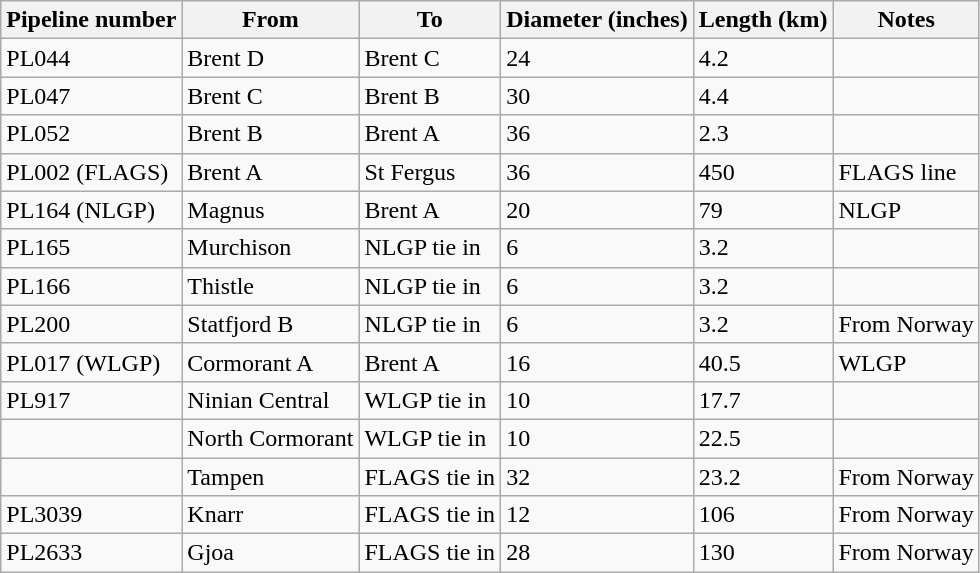<table class="wikitable">
<tr>
<th>Pipeline number</th>
<th>From</th>
<th>To</th>
<th>Diameter (inches)</th>
<th>Length (km)</th>
<th>Notes</th>
</tr>
<tr>
<td>PL044</td>
<td>Brent D</td>
<td>Brent C</td>
<td>24</td>
<td>4.2</td>
<td></td>
</tr>
<tr>
<td>PL047</td>
<td>Brent C</td>
<td>Brent B</td>
<td>30</td>
<td>4.4</td>
<td></td>
</tr>
<tr>
<td>PL052</td>
<td>Brent B</td>
<td>Brent A</td>
<td>36</td>
<td>2.3</td>
<td></td>
</tr>
<tr>
<td>PL002 (FLAGS)</td>
<td>Brent A</td>
<td>St Fergus</td>
<td>36</td>
<td>450</td>
<td>FLAGS line</td>
</tr>
<tr>
<td>PL164 (NLGP)</td>
<td>Magnus</td>
<td>Brent A</td>
<td>20</td>
<td>79</td>
<td>NLGP</td>
</tr>
<tr>
<td>PL165</td>
<td>Murchison</td>
<td>NLGP tie in</td>
<td>6</td>
<td>3.2</td>
<td></td>
</tr>
<tr>
<td>PL166</td>
<td>Thistle</td>
<td>NLGP tie in</td>
<td>6</td>
<td>3.2</td>
<td></td>
</tr>
<tr>
<td>PL200</td>
<td>Statfjord B</td>
<td>NLGP tie in</td>
<td>6</td>
<td>3.2</td>
<td>From Norway</td>
</tr>
<tr>
<td>PL017 (WLGP)</td>
<td>Cormorant A</td>
<td>Brent A</td>
<td>16</td>
<td>40.5</td>
<td>WLGP</td>
</tr>
<tr>
<td>PL917</td>
<td>Ninian Central</td>
<td>WLGP tie in</td>
<td>10</td>
<td>17.7</td>
<td></td>
</tr>
<tr>
<td></td>
<td>North Cormorant</td>
<td>WLGP tie in</td>
<td>10</td>
<td>22.5</td>
<td></td>
</tr>
<tr>
<td></td>
<td>Tampen</td>
<td>FLAGS tie in</td>
<td>32</td>
<td>23.2</td>
<td>From Norway</td>
</tr>
<tr>
<td>PL3039</td>
<td>Knarr</td>
<td>FLAGS tie in</td>
<td>12</td>
<td>106</td>
<td>From Norway</td>
</tr>
<tr>
<td>PL2633</td>
<td>Gjoa</td>
<td>FLAGS tie in</td>
<td>28</td>
<td>130</td>
<td>From Norway</td>
</tr>
</table>
